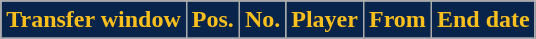<table class="wikitable plainrowheaders sortable">
<tr>
<th style="background-color:#08244A;color:#FBC01E">Transfer window</th>
<th style="background-color:#08244A;color:#FBC01E">Pos.</th>
<th style="background-color:#08244A;color:#FBC01E">No.</th>
<th style="background-color:#08244A;color:#FBC01E">Player</th>
<th style="background-color:#08244A;color:#FBC01E">From</th>
<th style="background-color:#08244A;color:#FBC01E">End date</th>
</tr>
<tr>
</tr>
</table>
